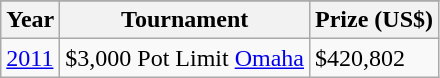<table class="wikitable">
<tr>
</tr>
<tr>
<th>Year</th>
<th>Tournament</th>
<th>Prize (US$)</th>
</tr>
<tr>
<td><a href='#'>2011</a></td>
<td>$3,000 Pot Limit <a href='#'>Omaha</a></td>
<td>$420,802</td>
</tr>
</table>
